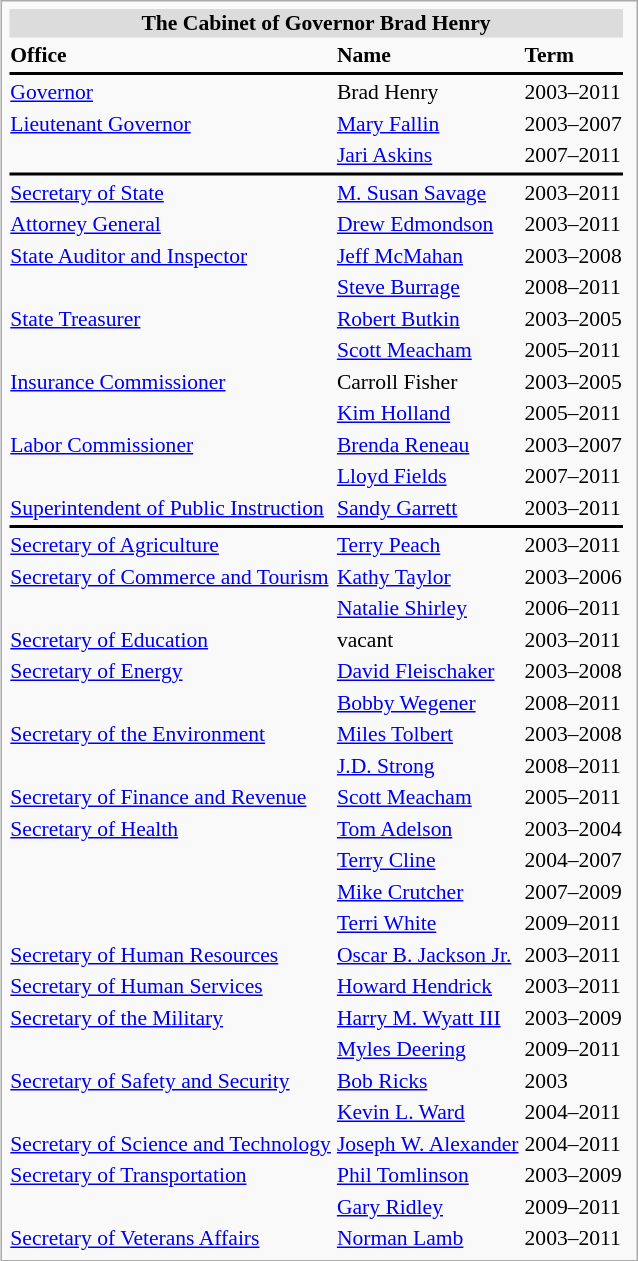<table class="infobox" style="font-size:90%; width:auto; text-align:left; white-space:nowrap; clear:left;">
<tr>
<th style="background:#DCDCDC; text-align:center;" colspan="3">The Cabinet of Governor Brad Henry</th>
</tr>
<tr>
<th>Office</th>
<th>Name</th>
<th>Term</th>
</tr>
<tr>
<th style="background:#000;" colspan="3"></th>
</tr>
<tr>
<td><a href='#'>Governor</a></td>
<td>Brad Henry</td>
<td>2003–2011</td>
</tr>
<tr>
<td><a href='#'>Lieutenant Governor</a></td>
<td><a href='#'>Mary Fallin</a></td>
<td>2003–2007</td>
</tr>
<tr>
<td></td>
<td><a href='#'>Jari Askins</a></td>
<td>2007–2011</td>
</tr>
<tr>
<th style="background:#000;" colspan="3"></th>
</tr>
<tr>
<td><a href='#'>Secretary of State</a></td>
<td><a href='#'>M. Susan Savage</a></td>
<td>2003–2011</td>
</tr>
<tr>
<td><a href='#'>Attorney General</a></td>
<td><a href='#'>Drew Edmondson</a></td>
<td>2003–2011</td>
</tr>
<tr>
<td><a href='#'>State Auditor and Inspector</a></td>
<td><a href='#'>Jeff McMahan</a></td>
<td>2003–2008</td>
</tr>
<tr>
<td></td>
<td><a href='#'>Steve Burrage</a></td>
<td>2008–2011</td>
</tr>
<tr>
<td><a href='#'>State Treasurer</a></td>
<td><a href='#'>Robert Butkin</a></td>
<td>2003–2005</td>
</tr>
<tr>
<td></td>
<td><a href='#'>Scott Meacham</a></td>
<td>2005–2011</td>
</tr>
<tr>
<td><a href='#'>Insurance Commissioner</a></td>
<td>Carroll Fisher</td>
<td>2003–2005</td>
</tr>
<tr>
<td></td>
<td><a href='#'>Kim Holland</a></td>
<td>2005–2011</td>
</tr>
<tr>
<td><a href='#'>Labor Commissioner</a></td>
<td><a href='#'>Brenda Reneau</a></td>
<td>2003–2007</td>
</tr>
<tr>
<td></td>
<td><a href='#'>Lloyd Fields</a></td>
<td>2007–2011</td>
</tr>
<tr>
<td><a href='#'>Superintendent of Public Instruction</a></td>
<td><a href='#'>Sandy Garrett</a></td>
<td>2003–2011</td>
</tr>
<tr>
<th style="background:#000;" colspan="3"></th>
</tr>
<tr>
<td><a href='#'>Secretary of Agriculture</a></td>
<td><a href='#'>Terry Peach</a></td>
<td>2003–2011</td>
</tr>
<tr>
<td><a href='#'>Secretary of Commerce and Tourism</a></td>
<td><a href='#'>Kathy Taylor</a></td>
<td>2003–2006</td>
</tr>
<tr>
<td></td>
<td><a href='#'>Natalie Shirley</a></td>
<td>2006–2011</td>
</tr>
<tr>
<td><a href='#'>Secretary of Education</a></td>
<td>vacant</td>
<td>2003–2011</td>
<td></td>
</tr>
<tr>
<td><a href='#'>Secretary of Energy</a></td>
<td><a href='#'>David Fleischaker</a></td>
<td>2003–2008</td>
</tr>
<tr>
<td></td>
<td><a href='#'>Bobby Wegener</a></td>
<td>2008–2011</td>
</tr>
<tr>
<td><a href='#'>Secretary of the Environment</a></td>
<td><a href='#'>Miles Tolbert</a></td>
<td>2003–2008</td>
</tr>
<tr>
<td></td>
<td><a href='#'>J.D. Strong</a></td>
<td>2008–2011</td>
</tr>
<tr>
<td><a href='#'>Secretary of Finance and Revenue</a></td>
<td><a href='#'>Scott Meacham</a></td>
<td>2005–2011</td>
</tr>
<tr>
<td><a href='#'>Secretary of Health</a></td>
<td><a href='#'>Tom Adelson</a></td>
<td>2003–2004</td>
</tr>
<tr>
<td></td>
<td><a href='#'>Terry Cline</a></td>
<td>2004–2007</td>
</tr>
<tr>
<td></td>
<td><a href='#'>Mike Crutcher</a></td>
<td>2007–2009</td>
</tr>
<tr>
<td></td>
<td><a href='#'>Terri White</a></td>
<td>2009–2011</td>
</tr>
<tr>
<td><a href='#'>Secretary of Human Resources</a></td>
<td><a href='#'>Oscar B. Jackson Jr.</a></td>
<td>2003–2011</td>
</tr>
<tr>
<td><a href='#'>Secretary of Human Services</a></td>
<td><a href='#'>Howard Hendrick</a></td>
<td>2003–2011</td>
</tr>
<tr>
<td><a href='#'>Secretary of the Military</a></td>
<td><a href='#'>Harry M. Wyatt III</a></td>
<td>2003–2009</td>
</tr>
<tr>
<td></td>
<td><a href='#'>Myles Deering</a></td>
<td>2009–2011</td>
</tr>
<tr>
<td><a href='#'>Secretary of Safety and Security</a></td>
<td><a href='#'>Bob Ricks</a></td>
<td>2003</td>
</tr>
<tr>
<td></td>
<td><a href='#'>Kevin L. Ward</a></td>
<td>2004–2011</td>
</tr>
<tr>
<td><a href='#'>Secretary of Science and Technology</a></td>
<td><a href='#'>Joseph W. Alexander</a></td>
<td>2004–2011</td>
</tr>
<tr>
<td><a href='#'>Secretary of Transportation</a></td>
<td><a href='#'>Phil Tomlinson</a></td>
<td>2003–2009</td>
</tr>
<tr>
<td></td>
<td><a href='#'>Gary Ridley</a></td>
<td>2009–2011</td>
</tr>
<tr>
<td><a href='#'>Secretary of Veterans Affairs</a></td>
<td><a href='#'>Norman Lamb</a></td>
<td>2003–2011</td>
</tr>
</table>
